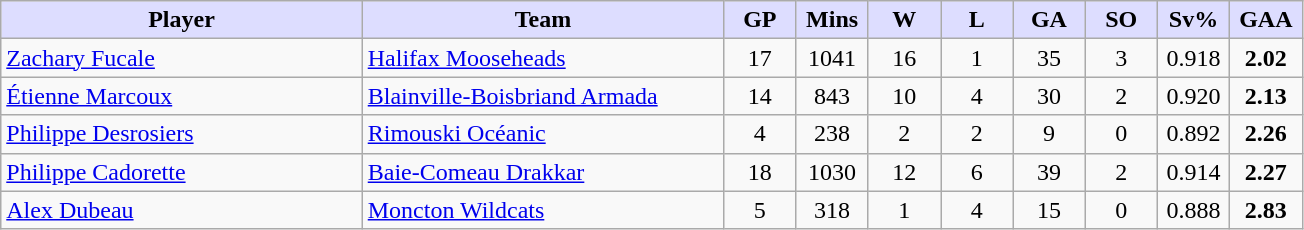<table class="wikitable" style="text-align:center">
<tr>
<th style="background:#ddf; width:25%;">Player</th>
<th style="background:#ddf; width:25%;">Team</th>
<th style="background:#ddf; width:5%;">GP</th>
<th style="background:#ddf; width:5%;">Mins</th>
<th style="background:#ddf; width:5%;">W</th>
<th style="background:#ddf; width:5%;">L</th>
<th style="background:#ddf; width:5%;">GA</th>
<th style="background:#ddf; width:5%;">SO</th>
<th style="background:#ddf; width:5%;">Sv%</th>
<th style="background:#ddf; width:5%;">GAA</th>
</tr>
<tr>
<td align=left><a href='#'>Zachary Fucale</a></td>
<td align=left><a href='#'>Halifax Mooseheads</a></td>
<td>17</td>
<td>1041</td>
<td>16</td>
<td>1</td>
<td>35</td>
<td>3</td>
<td>0.918</td>
<td><strong>2.02</strong></td>
</tr>
<tr>
<td align=left><a href='#'>Étienne Marcoux</a></td>
<td align=left><a href='#'>Blainville-Boisbriand Armada</a></td>
<td>14</td>
<td>843</td>
<td>10</td>
<td>4</td>
<td>30</td>
<td>2</td>
<td>0.920</td>
<td><strong>2.13</strong></td>
</tr>
<tr>
<td align=left><a href='#'>Philippe Desrosiers</a></td>
<td align=left><a href='#'>Rimouski Océanic</a></td>
<td>4</td>
<td>238</td>
<td>2</td>
<td>2</td>
<td>9</td>
<td>0</td>
<td>0.892</td>
<td><strong>2.26</strong></td>
</tr>
<tr>
<td align=left><a href='#'>Philippe Cadorette</a></td>
<td align=left><a href='#'>Baie-Comeau Drakkar</a></td>
<td>18</td>
<td>1030</td>
<td>12</td>
<td>6</td>
<td>39</td>
<td>2</td>
<td>0.914</td>
<td><strong>2.27</strong></td>
</tr>
<tr>
<td align=left><a href='#'>Alex Dubeau</a></td>
<td align=left><a href='#'>Moncton Wildcats</a></td>
<td>5</td>
<td>318</td>
<td>1</td>
<td>4</td>
<td>15</td>
<td>0</td>
<td>0.888</td>
<td><strong>2.83</strong></td>
</tr>
</table>
